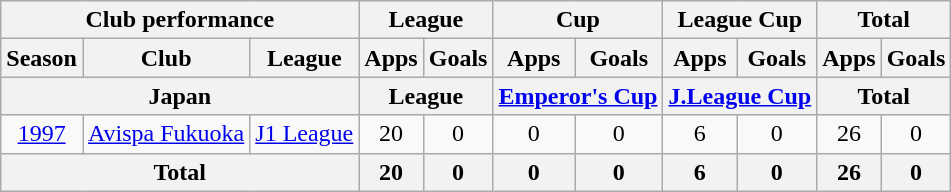<table class="wikitable" style="text-align:center;">
<tr>
<th colspan=3>Club performance</th>
<th colspan=2>League</th>
<th colspan=2>Cup</th>
<th colspan=2>League Cup</th>
<th colspan=2>Total</th>
</tr>
<tr>
<th>Season</th>
<th>Club</th>
<th>League</th>
<th>Apps</th>
<th>Goals</th>
<th>Apps</th>
<th>Goals</th>
<th>Apps</th>
<th>Goals</th>
<th>Apps</th>
<th>Goals</th>
</tr>
<tr>
<th colspan=3>Japan</th>
<th colspan=2>League</th>
<th colspan=2><a href='#'>Emperor's Cup</a></th>
<th colspan=2><a href='#'>J.League Cup</a></th>
<th colspan=2>Total</th>
</tr>
<tr>
<td><a href='#'>1997</a></td>
<td><a href='#'>Avispa Fukuoka</a></td>
<td><a href='#'>J1 League</a></td>
<td>20</td>
<td>0</td>
<td>0</td>
<td>0</td>
<td>6</td>
<td>0</td>
<td>26</td>
<td>0</td>
</tr>
<tr>
<th colspan=3>Total</th>
<th>20</th>
<th>0</th>
<th>0</th>
<th>0</th>
<th>6</th>
<th>0</th>
<th>26</th>
<th>0</th>
</tr>
</table>
